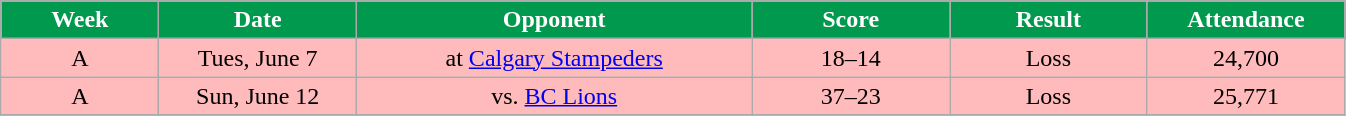<table class="wikitable sortable">
<tr>
<th style="background:#00994D;color:white;" width="8%">Week</th>
<th style="background:#00994D;color:white;" width="10%">Date</th>
<th style="background:#00994D;color:white;" width="20%">Opponent</th>
<th style="background:#00994D;color:white;" width="10%">Score</th>
<th style="background:#00994D;color:white;" width="10%">Result</th>
<th style="background:#00994D;color:white;" width="10%">Attendance</th>
</tr>
<tr align="center" bgcolor="#ffbbbb">
<td>A</td>
<td>Tues, June 7</td>
<td>at <a href='#'>Calgary Stampeders</a></td>
<td>18–14</td>
<td>Loss</td>
<td>24,700</td>
</tr>
<tr align="center" bgcolor="#ffbbbb">
<td>A</td>
<td>Sun, June 12</td>
<td>vs. <a href='#'>BC Lions</a></td>
<td>37–23</td>
<td>Loss</td>
<td>25,771</td>
</tr>
<tr>
</tr>
</table>
